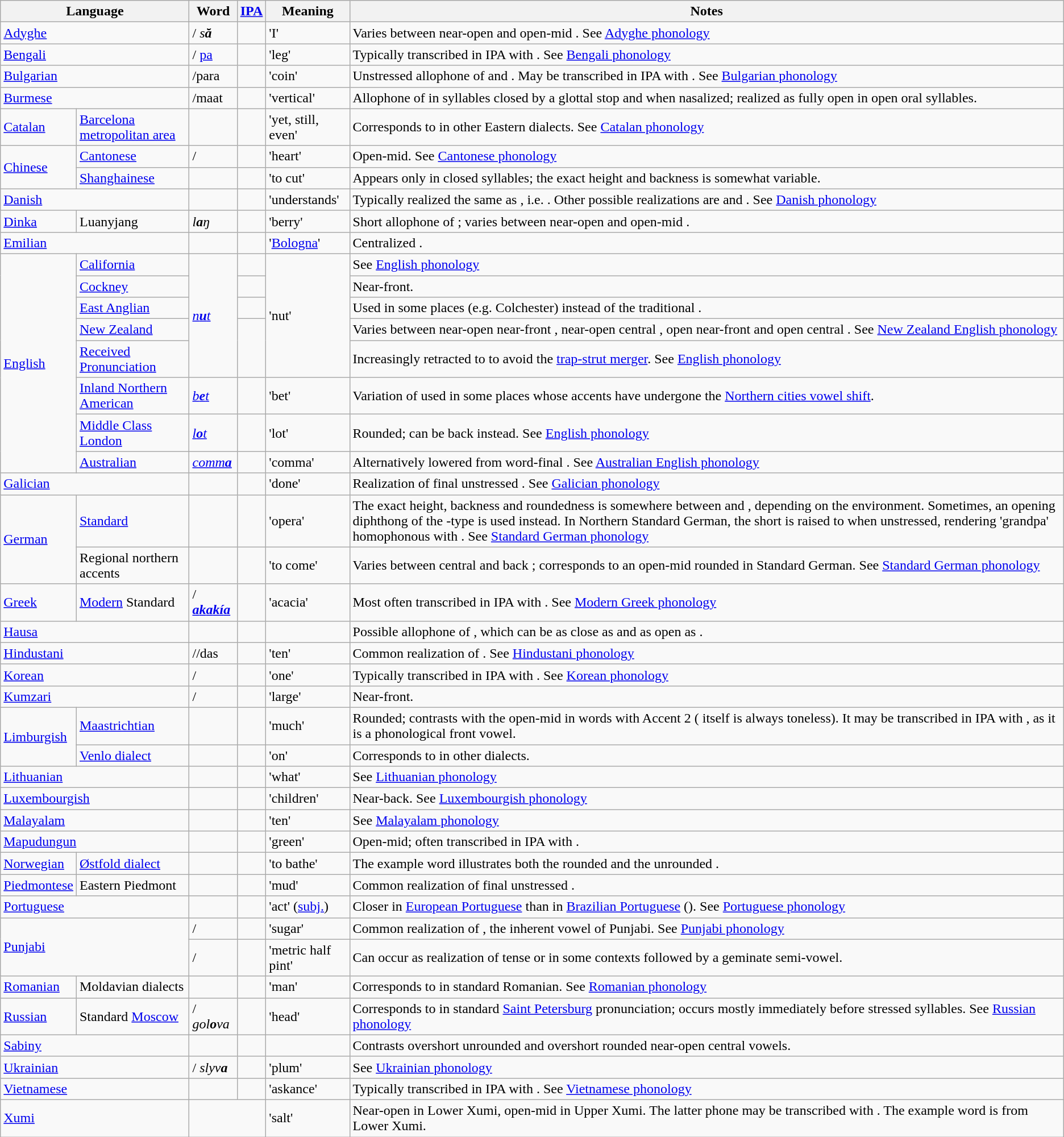<table class="wikitable" style="clear: both;">
<tr>
<th colspan="2">Language</th>
<th>Word</th>
<th><a href='#'>IPA</a></th>
<th>Meaning</th>
<th>Notes</th>
</tr>
<tr>
<td colspan="2"><a href='#'>Adyghe</a></td>
<td> / <em>s<strong>ă<strong><em></td>
<td></td>
<td>'I'</td>
<td>Varies between near-open and open-mid . See <a href='#'>Adyghe phonology</a></td>
</tr>
<tr>
<td colspan="2"><a href='#'>Bengali</a></td>
<td> / <a href='#'></em>p</strong>a</em></strong></a></td>
<td></td>
<td>'leg'</td>
<td>Typically transcribed in IPA with . See <a href='#'>Bengali phonology</a></td>
</tr>
<tr>
<td colspan="2"><a href='#'>Bulgarian</a></td>
<td>/para</td>
<td></td>
<td>'coin'</td>
<td>Unstressed allophone of  and . May be transcribed in IPA with . See <a href='#'>Bulgarian phonology</a></td>
</tr>
<tr>
<td colspan="2"><a href='#'>Burmese</a></td>
<td>/maat</td>
<td></td>
<td>'vertical'</td>
<td>Allophone of  in syllables closed by a glottal stop and when nasalized; realized as fully open  in open oral syllables.</td>
</tr>
<tr>
<td><a href='#'>Catalan</a></td>
<td><a href='#'>Barcelona metropolitan area</a></td>
<td></td>
<td></td>
<td>'yet, still, even'</td>
<td>Corresponds to  in other Eastern dialects. See <a href='#'>Catalan phonology</a></td>
</tr>
<tr>
<td rowspan="2"><a href='#'>Chinese</a></td>
<td><a href='#'>Cantonese</a></td>
<td> / </td>
<td></td>
<td>'heart'</td>
<td>Open-mid. See <a href='#'>Cantonese phonology</a></td>
</tr>
<tr>
<td><a href='#'>Shanghainese</a></td>
<td align="left"></td>
<td></td>
<td>'to cut'</td>
<td>Appears only in closed syllables; the exact height and backness is somewhat variable.</td>
</tr>
<tr>
<td colspan="2"><a href='#'>Danish</a></td>
<td></td>
<td></td>
<td>'understands'</td>
<td>Typically realized the same as , i.e. . Other possible realizations are  and . See <a href='#'>Danish phonology</a></td>
</tr>
<tr>
<td><a href='#'>Dinka</a></td>
<td>Luanyjang</td>
<td><em>l<strong>a</strong>ŋ</em></td>
<td></td>
<td>'berry'</td>
<td>Short allophone of ; varies between near-open  and open-mid .</td>
</tr>
<tr>
<td colspan="2"><a href='#'>Emilian</a></td>
<td></td>
<td></td>
<td>'<a href='#'>Bologna</a>'</td>
<td>Centralized .</td>
</tr>
<tr>
<td rowspan="8"><a href='#'>English</a></td>
<td><a href='#'>California</a></td>
<td rowspan="5"><em><a href='#'>n<strong>u</strong>t</a></em></td>
<td></td>
<td rowspan="5">'nut'</td>
<td>See <a href='#'>English phonology</a></td>
</tr>
<tr>
<td><a href='#'>Cockney</a></td>
<td></td>
<td>Near-front.</td>
</tr>
<tr>
<td><a href='#'>East Anglian</a></td>
<td></td>
<td>Used in some places (e.g. Colchester) instead of the traditional .</td>
</tr>
<tr>
<td><a href='#'>New Zealand</a></td>
<td rowspan="2"></td>
<td>Varies between near-open near-front , near-open central , open near-front  and open central . See <a href='#'>New Zealand English phonology</a></td>
</tr>
<tr>
<td><a href='#'>Received Pronunciation</a></td>
<td>Increasingly retracted to  to avoid the <a href='#'>trap-strut merger</a>. See <a href='#'>English phonology</a></td>
</tr>
<tr>
<td><a href='#'>Inland Northern American</a></td>
<td><em><a href='#'>b<strong>e</strong>t</a></em></td>
<td></td>
<td>'bet'</td>
<td>Variation of  used in some places whose accents have undergone the <a href='#'>Northern cities vowel shift</a>.</td>
</tr>
<tr>
<td><a href='#'>Middle Class London</a></td>
<td><em><a href='#'>l<strong>o</strong>t</a></em></td>
<td></td>
<td>'lot'</td>
<td>Rounded; can be back  instead. See <a href='#'>English phonology</a></td>
</tr>
<tr>
<td><a href='#'>Australian</a></td>
<td><em><a href='#'>comm<strong>a</strong></a></em></td>
<td></td>
<td>'comma'</td>
<td>Alternatively lowered from word-final . See <a href='#'>Australian English phonology</a></td>
</tr>
<tr>
<td colspan="2"><a href='#'>Galician</a></td>
<td></td>
<td></td>
<td>'done'</td>
<td>Realization of final unstressed . See <a href='#'>Galician phonology</a></td>
</tr>
<tr>
<td rowspan="2"><a href='#'>German</a></td>
<td><a href='#'>Standard</a></td>
<td></td>
<td></td>
<td>'opera'</td>
<td>The exact height, backness and roundedness is somewhere between  and , depending on the environment. Sometimes, an opening diphthong of the -type is used instead. In Northern Standard German, the short  is raised to  when unstressed, rendering  'grandpa' homophonous with . See <a href='#'>Standard German phonology</a></td>
</tr>
<tr>
<td>Regional northern accents</td>
<td></td>
<td></td>
<td>'to come'</td>
<td>Varies between central  and back ; corresponds to an open-mid rounded  in Standard German. See <a href='#'>Standard German phonology</a></td>
</tr>
<tr>
<td><a href='#'>Greek</a></td>
<td><a href='#'>Modern</a> Standard</td>
<td> / <a href='#'><strong><em>a<strong>k</strong>a<strong>kí</strong>a</em></strong></a></td>
<td></td>
<td>'acacia'</td>
<td>Most often transcribed in IPA with . See <a href='#'>Modern Greek phonology</a></td>
</tr>
<tr>
<td colspan="2"><a href='#'>Hausa</a></td>
<td></td>
<td></td>
<td></td>
<td>Possible allophone of , which can be as close as  and as open as .</td>
</tr>
<tr>
<td colspan="2"><a href='#'>Hindustani</a></td>
<td>//das</td>
<td></td>
<td>'ten'</td>
<td>Common realization of . See <a href='#'>Hindustani phonology</a></td>
</tr>
<tr>
<td colspan="2"><a href='#'>Korean</a></td>
<td> / </td>
<td></td>
<td align tr="center">'one'</td>
<td>Typically transcribed in IPA with . See <a href='#'>Korean phonology</a></td>
</tr>
<tr>
<td colspan="2"><a href='#'>Kumzari</a></td>
<td> / </td>
<td></td>
<td>'large'</td>
<td>Near-front.</td>
</tr>
<tr>
<td rowspan="2"><a href='#'>Limburgish</a></td>
<td><a href='#'>Maastrichtian</a></td>
<td></td>
<td></td>
<td>'much'</td>
<td>Rounded; contrasts with the open-mid  in words with Accent 2 ( itself is always toneless). It may be transcribed in IPA with , as it is a phonological front vowel.</td>
</tr>
<tr>
<td><a href='#'>Venlo dialect</a></td>
<td></td>
<td></td>
<td>'on'</td>
<td>Corresponds to  in other dialects.</td>
</tr>
<tr>
<td colspan="2"><a href='#'>Lithuanian</a></td>
<td></td>
<td></td>
<td>'what'</td>
<td>See <a href='#'>Lithuanian phonology</a></td>
</tr>
<tr>
<td colspan="2"><a href='#'>Luxembourgish</a></td>
<td></td>
<td></td>
<td>'children'</td>
<td>Near-back. See <a href='#'>Luxembourgish phonology</a></td>
</tr>
<tr>
<td colspan="2"><a href='#'>Malayalam</a></td>
<td></td>
<td></td>
<td>'ten'</td>
<td>See <a href='#'>Malayalam phonology</a></td>
</tr>
<tr>
<td colspan="2"><a href='#'>Mapudungun</a></td>
<td></td>
<td></td>
<td>'green'</td>
<td>Open-mid; often transcribed in IPA with .</td>
</tr>
<tr>
<td><a href='#'>Norwegian</a></td>
<td><a href='#'>Østfold dialect</a></td>
<td></td>
<td></td>
<td>'to bathe'</td>
<td>The example word illustrates both the rounded  and the unrounded .</td>
</tr>
<tr>
<td><a href='#'>Piedmontese</a></td>
<td>Eastern Piedmont</td>
<td></td>
<td></td>
<td>'mud'</td>
<td>Common realization of final unstressed .</td>
</tr>
<tr>
<td colspan="2"><a href='#'>Portuguese</a></td>
<td></td>
<td></td>
<td>'act' (<a href='#'>subj.</a>)</td>
<td>Closer  in <a href='#'>European Portuguese</a> than in <a href='#'>Brazilian Portuguese</a> (). See <a href='#'>Portuguese phonology</a></td>
</tr>
<tr>
<td colspan="2" rowspan="2"><a href='#'>Punjabi</a></td>
<td> / </td>
<td></td>
<td>'sugar'</td>
<td>Common realization of , the inherent vowel of Punjabi. See <a href='#'>Punjabi phonology</a></td>
</tr>
<tr>
<td> / </td>
<td></td>
<td>'metric half pint'</td>
<td>Can occur as realization of tense  or  in some contexts followed by a geminate semi-vowel.</td>
</tr>
<tr>
<td><a href='#'>Romanian</a></td>
<td>Moldavian dialects</td>
<td></td>
<td></td>
<td>'man'</td>
<td>Corresponds to  in standard Romanian. See <a href='#'>Romanian phonology</a></td>
</tr>
<tr>
<td><a href='#'>Russian</a></td>
<td>Standard <a href='#'>Moscow</a></td>
<td> / <em>gol<strong>o</strong>va</em></td>
<td></td>
<td>'head'</td>
<td>Corresponds to  in standard <a href='#'>Saint Petersburg</a> pronunciation; occurs mostly immediately before stressed syllables. See <a href='#'>Russian phonology</a></td>
</tr>
<tr>
<td colspan="2"><a href='#'>Sabiny</a></td>
<td></td>
<td></td>
<td></td>
<td>Contrasts overshort unrounded and overshort rounded near-open central vowels.</td>
</tr>
<tr>
<td colspan="2"><a href='#'>Ukrainian</a></td>
<td> / <em>slyv<strong>a<strong><em></td>
<td></td>
<td>'plum'</td>
<td>See <a href='#'>Ukrainian phonology</a></td>
</tr>
<tr>
<td colspan="2"><a href='#'>Vietnamese</a></td>
<td></td>
<td></td>
<td>'askance'</td>
<td>Typically transcribed in IPA with . See <a href='#'>Vietnamese phonology</a></td>
</tr>
<tr>
<td colspan="2"><a href='#'>Xumi</a></td>
<td colspan="2" align="center"></td>
<td>'salt'</td>
<td>Near-open  in Lower Xumi, open-mid  in Upper Xumi. The latter phone may be transcribed with . The example word is from Lower Xumi.</td>
</tr>
</table>
